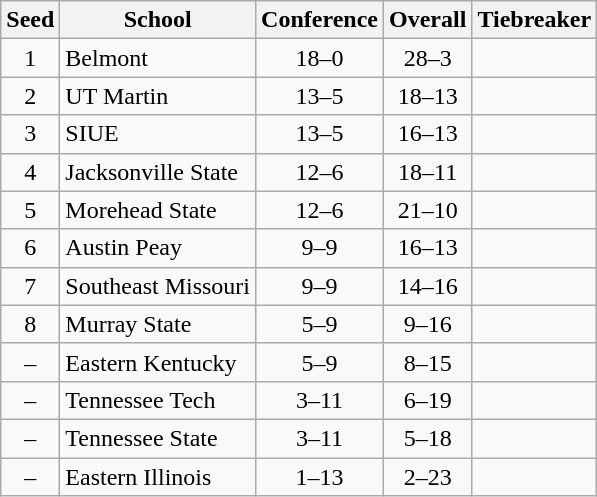<table class="wikitable" style="text-align:center">
<tr>
<th>Seed</th>
<th>School</th>
<th>Conference</th>
<th>Overall</th>
<th>Tiebreaker</th>
</tr>
<tr>
<td>1</td>
<td align=left>Belmont</td>
<td>18–0</td>
<td>28–3</td>
<td></td>
</tr>
<tr>
<td>2</td>
<td align=left>UT Martin</td>
<td>13–5</td>
<td>18–13</td>
<td></td>
</tr>
<tr>
<td>3</td>
<td align=left>SIUE</td>
<td>13–5</td>
<td>16–13</td>
<td></td>
</tr>
<tr>
<td>4</td>
<td align=left>Jacksonville State</td>
<td>12–6</td>
<td>18–11</td>
<td></td>
</tr>
<tr>
<td>5</td>
<td align=left>Morehead State</td>
<td>12–6</td>
<td>21–10</td>
<td></td>
</tr>
<tr>
<td>6</td>
<td align=left>Austin Peay</td>
<td>9–9</td>
<td>16–13</td>
<td></td>
</tr>
<tr>
<td>7</td>
<td align=left>Southeast Missouri</td>
<td>9–9</td>
<td>14–16</td>
<td></td>
</tr>
<tr>
<td>8</td>
<td align=left>Murray State</td>
<td>5–9</td>
<td>9–16</td>
<td></td>
</tr>
<tr>
<td>–</td>
<td align=left>Eastern Kentucky</td>
<td>5–9</td>
<td>8–15</td>
<td></td>
</tr>
<tr>
<td>–</td>
<td align=left>Tennessee Tech</td>
<td>3–11</td>
<td>6–19</td>
<td></td>
</tr>
<tr>
<td>–</td>
<td align=left>Tennessee State</td>
<td>3–11</td>
<td>5–18</td>
<td></td>
</tr>
<tr>
<td>–</td>
<td align=left>Eastern Illinois</td>
<td>1–13</td>
<td>2–23</td>
<td></td>
</tr>
</table>
